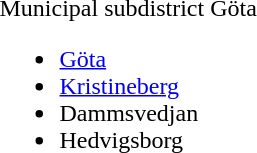<table>
<tr>
<td>Municipal subdistrict Göta<br><ul><li><a href='#'>Göta</a></li><li><a href='#'>Kristineberg</a></li><li>Dammsvedjan</li><li>Hedvigsborg</li></ul></td>
</tr>
</table>
